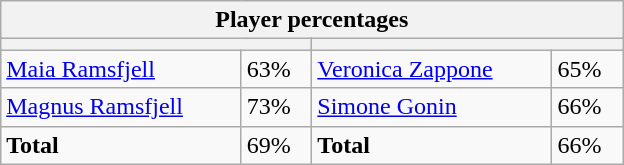<table class="wikitable">
<tr>
<th colspan=4 width=400>Player percentages</th>
</tr>
<tr>
<th colspan=2 width=200 style="white-space:nowrap;"></th>
<th colspan=2 width=200 style="white-space:nowrap;"></th>
</tr>
<tr>
<td><a href='#'>Maia Ramsfjell</a></td>
<td>63%</td>
<td><a href='#'>Veronica Zappone</a></td>
<td>65%</td>
</tr>
<tr>
<td><a href='#'>Magnus Ramsfjell</a></td>
<td>73%</td>
<td><a href='#'>Simone Gonin</a></td>
<td>66%</td>
</tr>
<tr>
<td><strong>Total</strong></td>
<td>69%</td>
<td><strong>Total</strong></td>
<td>66%</td>
</tr>
</table>
